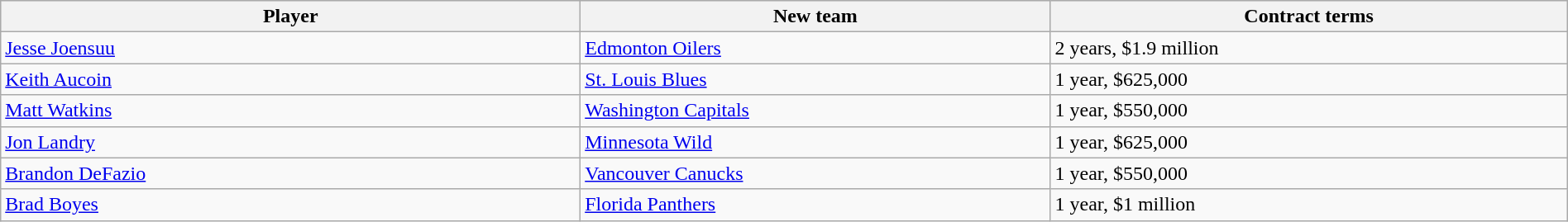<table class="wikitable" style="width:100%;">
<tr style="text-align:center; background:#ddd;">
<th style="width:37%;">Player</th>
<th style="width:30%;">New team</th>
<th style="width:33%;">Contract terms</th>
</tr>
<tr>
<td><a href='#'>Jesse Joensuu</a></td>
<td><a href='#'>Edmonton Oilers</a></td>
<td>2 years, $1.9 million</td>
</tr>
<tr>
<td><a href='#'>Keith Aucoin</a></td>
<td><a href='#'>St. Louis Blues</a></td>
<td>1 year, $625,000</td>
</tr>
<tr>
<td><a href='#'>Matt Watkins</a></td>
<td><a href='#'>Washington Capitals</a></td>
<td>1 year, $550,000</td>
</tr>
<tr>
<td><a href='#'>Jon Landry</a></td>
<td><a href='#'>Minnesota Wild</a></td>
<td>1 year, $625,000</td>
</tr>
<tr>
<td><a href='#'>Brandon DeFazio</a></td>
<td><a href='#'>Vancouver Canucks</a></td>
<td>1 year, $550,000</td>
</tr>
<tr>
<td><a href='#'>Brad Boyes</a></td>
<td><a href='#'>Florida Panthers</a></td>
<td>1 year, $1 million</td>
</tr>
</table>
